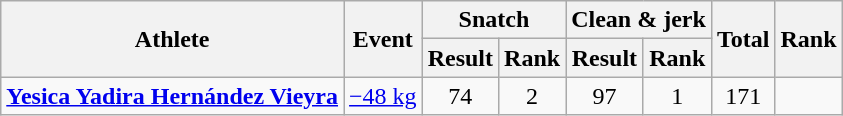<table class="wikitable">
<tr>
<th rowspan="2">Athlete</th>
<th rowspan="2">Event</th>
<th colspan="2">Snatch</th>
<th colspan="2">Clean & jerk</th>
<th rowspan="2">Total</th>
<th rowspan="2">Rank</th>
</tr>
<tr>
<th>Result</th>
<th>Rank</th>
<th>Result</th>
<th>Rank</th>
</tr>
<tr align="center">
<td align="left"><strong><a href='#'>Yesica Yadira Hernández Vieyra</a></strong></td>
<td align="left"><a href='#'>−48 kg</a></td>
<td>74</td>
<td>2</td>
<td>97</td>
<td>1</td>
<td>171</td>
<td></td>
</tr>
</table>
